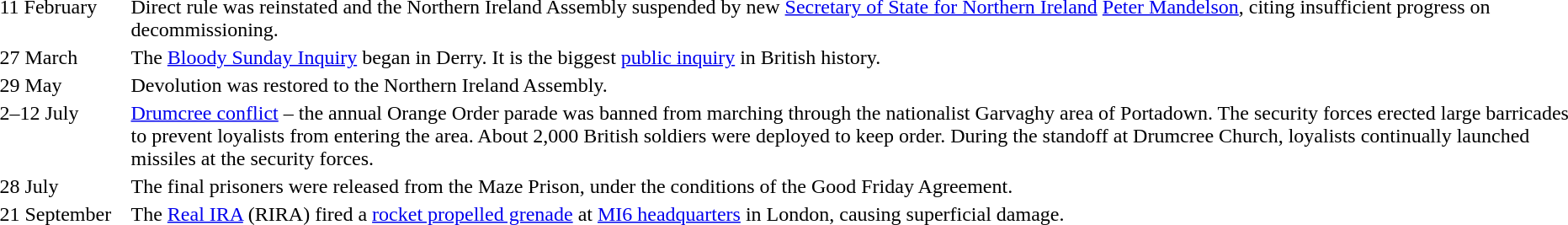<table width=100%>
<tr>
<td style="width:100px; vertical-align:top;">11 February</td>
<td>Direct rule was reinstated and the Northern Ireland Assembly suspended by new <a href='#'>Secretary of State for Northern Ireland</a> <a href='#'>Peter Mandelson</a>, citing insufficient progress on decommissioning.</td>
</tr>
<tr>
<td valign="top">27 March</td>
<td>The <a href='#'>Bloody Sunday Inquiry</a> began in Derry. It is the biggest <a href='#'>public inquiry</a> in British history.</td>
</tr>
<tr>
<td valign="top">29 May</td>
<td>Devolution was restored to the Northern Ireland Assembly.</td>
</tr>
<tr>
<td valign="top">2–12 July</td>
<td><a href='#'>Drumcree conflict</a> – the annual Orange Order parade was banned from marching through the nationalist Garvaghy area of Portadown. The security forces erected large barricades to prevent loyalists from entering the area. About 2,000 British soldiers were deployed to keep order. During the standoff at Drumcree Church, loyalists continually launched missiles at the security forces.</td>
</tr>
<tr>
<td valign="top">28 July</td>
<td>The final prisoners were released from the Maze Prison, under the conditions of the Good Friday Agreement.</td>
</tr>
<tr>
<td valign="top">21 September</td>
<td>The <a href='#'>Real IRA</a> (RIRA) fired a <a href='#'>rocket propelled grenade</a> at <a href='#'>MI6 headquarters</a> in London, causing superficial damage.</td>
</tr>
</table>
